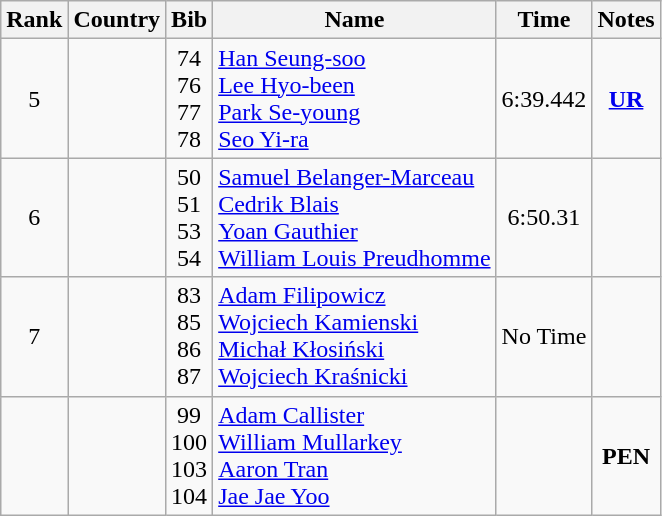<table class="wikitable sortable" style="text-align:center">
<tr>
<th>Rank</th>
<th>Country</th>
<th>Bib</th>
<th>Name</th>
<th>Time</th>
<th>Notes</th>
</tr>
<tr>
<td>5</td>
<td align=left></td>
<td>74<br>76<br>77<br>78</td>
<td align=left><a href='#'>Han Seung-soo</a><br><a href='#'>Lee Hyo-been</a><br><a href='#'>Park Se-young</a><br><a href='#'>Seo Yi-ra</a></td>
<td>6:39.442</td>
<td><strong><a href='#'>UR</a></strong></td>
</tr>
<tr>
<td>6</td>
<td align=left></td>
<td>50<br>51<br>53<br>54</td>
<td align=left><a href='#'>Samuel Belanger-Marceau</a><br><a href='#'>Cedrik Blais</a><br><a href='#'>Yoan Gauthier</a><br><a href='#'>William Louis Preudhomme</a></td>
<td>6:50.31</td>
<td></td>
</tr>
<tr>
<td>7</td>
<td align=left></td>
<td>83<br>85<br>86<br>87</td>
<td align=left><a href='#'>Adam Filipowicz</a><br><a href='#'>Wojciech Kamienski</a><br><a href='#'>Michał Kłosiński</a><br><a href='#'>Wojciech Kraśnicki</a></td>
<td>No Time</td>
<td></td>
</tr>
<tr>
<td></td>
<td align=left></td>
<td>99<br>100<br>103<br>104</td>
<td align=left><a href='#'>Adam Callister</a><br><a href='#'>William Mullarkey</a><br><a href='#'>Aaron Tran</a><br><a href='#'>Jae Jae Yoo</a></td>
<td></td>
<td><strong>PEN</strong></td>
</tr>
</table>
